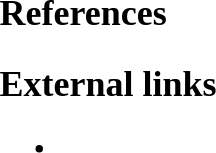<table>
<tr>
<td><br><table>
<tr>
<td><br><table>
<tr>
<td><br><h2>References</h2><h2>External links</h2><ul><li></li></ul><br></td>
</tr>
</table>
</td>
</tr>
</table>
</td>
</tr>
</table>
